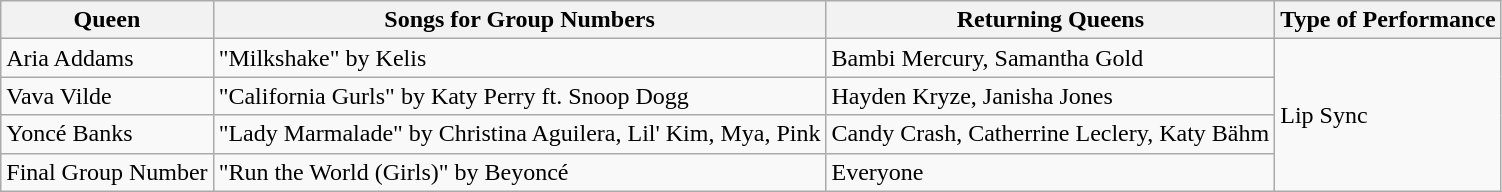<table class="wikitable">
<tr>
<th><strong>Queen</strong></th>
<th><strong>Songs for Group Numbers</strong></th>
<th>Returning Queens</th>
<th><strong>Type of Performance</strong></th>
</tr>
<tr>
<td>Aria Addams</td>
<td>"Milkshake" by Kelis</td>
<td colspan="1">Bambi Mercury, Samantha Gold</td>
<td rowspan="4">Lip Sync</td>
</tr>
<tr>
<td>Vava Vilde</td>
<td>"California Gurls" by Katy Perry ft. Snoop Dogg</td>
<td>Hayden Kryze, Janisha Jones</td>
</tr>
<tr>
<td>Yoncé Banks</td>
<td>"Lady Marmalade" by Christina Aguilera, Lil' Kim, Mya, Pink</td>
<td>Candy Crash, Catherrine Leclery, Katy Bähm</td>
</tr>
<tr>
<td>Final Group Number</td>
<td>"Run the World (Girls)" by Beyoncé</td>
<td>Everyone</td>
</tr>
</table>
